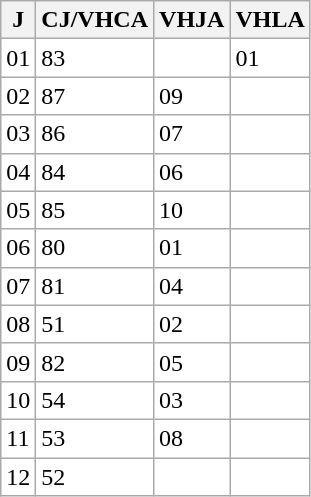<table class="wikitable sortable">
<tr>
<th>J</th>
<th>CJ/VHCA</th>
<th>VHJA</th>
<th>VHLA</th>
</tr>
<tr bgcolor="#FFFFFF">
<td>01</td>
<td>83</td>
<td></td>
<td>01</td>
</tr>
<tr bgcolor="#FFFFFF">
<td>02</td>
<td>87</td>
<td>09</td>
<td></td>
</tr>
<tr bgcolor="#FFFFFF">
<td>03</td>
<td>86</td>
<td>07</td>
<td></td>
</tr>
<tr bgcolor="#FFFFFF">
<td>04</td>
<td>84</td>
<td>06</td>
<td></td>
</tr>
<tr bgcolor="#FFFFFF">
<td>05</td>
<td>85</td>
<td>10</td>
<td></td>
</tr>
<tr bgcolor="#FFFFFF">
<td>06</td>
<td>80</td>
<td>01</td>
<td></td>
</tr>
<tr bgcolor="#FFFFFF">
<td>07</td>
<td>81</td>
<td>04</td>
<td></td>
</tr>
<tr bgcolor="#FFFFFF">
<td>08</td>
<td>51</td>
<td>02</td>
<td></td>
</tr>
<tr bgcolor="#FFFFFF">
<td>09</td>
<td>82</td>
<td>05</td>
<td></td>
</tr>
<tr bgcolor="#FFFFFF">
<td>10</td>
<td>54</td>
<td>03</td>
<td></td>
</tr>
<tr bgcolor="#FFFFFF">
<td>11</td>
<td>53</td>
<td>08</td>
<td></td>
</tr>
<tr bgcolor="#FFFFFF">
<td>12</td>
<td>52</td>
<td></td>
<td></td>
</tr>
</table>
